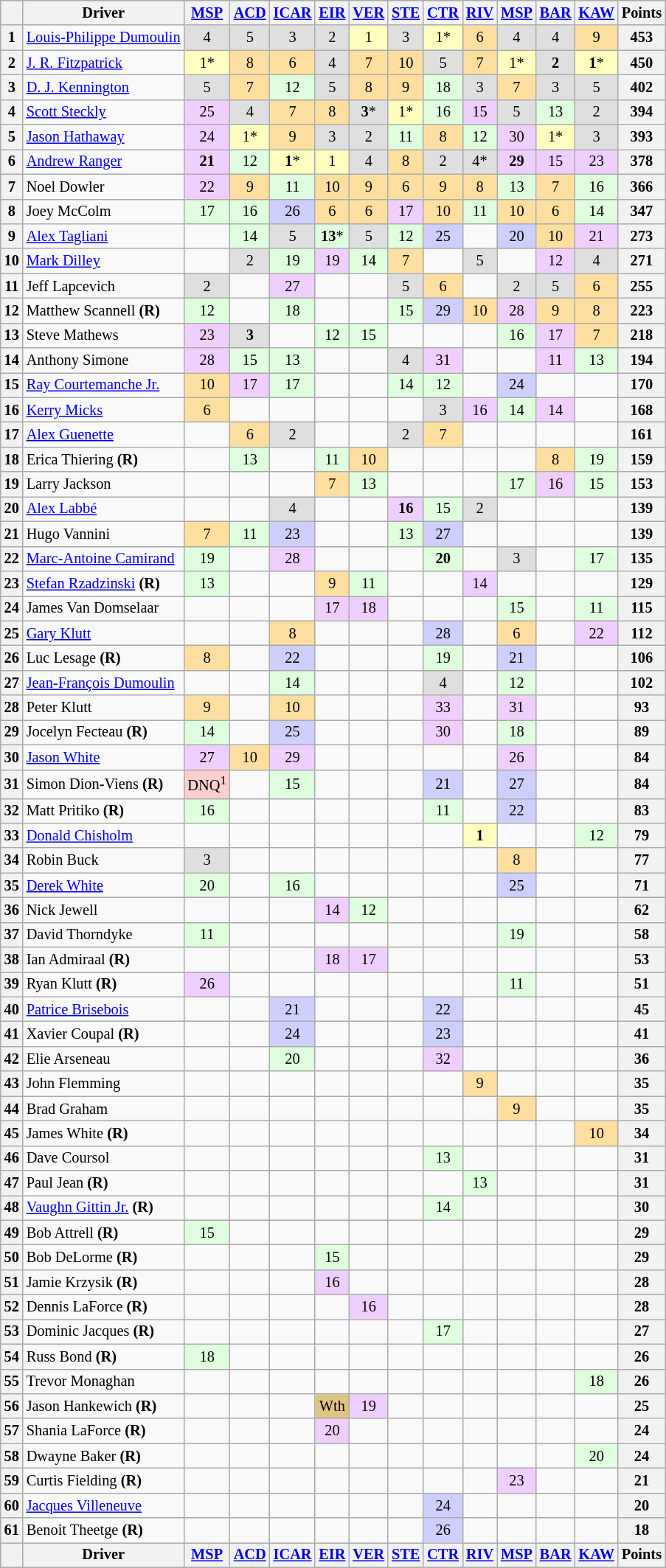<table class="wikitable" style="font-size:85%; text-align:center;">
<tr valign="center">
<th valign="middle"></th>
<th valign="middle">Driver</th>
<th><a href='#'>MSP</a></th>
<th><a href='#'>ACD</a></th>
<th><a href='#'>ICAR</a></th>
<th><a href='#'>EIR</a></th>
<th><a href='#'>VER</a></th>
<th><a href='#'>STE</a></th>
<th><a href='#'>CTR</a></th>
<th><a href='#'>RIV</a></th>
<th><a href='#'>MSP</a></th>
<th><a href='#'>BAR</a></th>
<th><a href='#'>KAW</a></th>
<th valign="middle">Points</th>
</tr>
<tr>
<th>1</th>
<td align="left"><a href='#'>Louis-Philippe Dumoulin</a></td>
<td style="background:#DFDFDF;">4</td>
<td style="background:#DFDFDF;">5</td>
<td style="background:#DFDFDF;">3</td>
<td style="background:#DFDFDF;">2</td>
<td style="background:#FFFFBF;">1</td>
<td style="background:#DFDFDF;">3</td>
<td style="background:#FFFFBF;">1*</td>
<td style="background:#FFDF9F;">6</td>
<td style="background:#DFDFDF;">4</td>
<td style="background:#DFDFDF;">4</td>
<td style="background:#FFDF9F;">9</td>
<th>453</th>
</tr>
<tr>
<th>2</th>
<td align="left"><a href='#'>J. R. Fitzpatrick</a></td>
<td style="background:#FFFFBF;">1*</td>
<td style="background:#FFDF9F;">8</td>
<td style="background:#FFDF9F;">6</td>
<td style="background:#DFDFDF;">4</td>
<td style="background:#FFDF9F;">7</td>
<td style="background:#FFDF9F;">10</td>
<td style="background:#DFDFDF;">5</td>
<td style="background:#FFDF9F;">7</td>
<td style="background:#FFFFBF;">1*</td>
<td style="background:#DFDFDF;"><strong>2</strong></td>
<td style="background:#FFFFBF;"><strong>1</strong>*</td>
<th>450</th>
</tr>
<tr>
<th>3</th>
<td align="left"><a href='#'>D. J. Kennington</a></td>
<td style="background:#DFDFDF;">5</td>
<td style="background:#FFDF9F;">7</td>
<td style="background:#DFFFDF;">12</td>
<td style="background:#DFDFDF;">5</td>
<td style="background:#FFDF9F;">8</td>
<td style="background:#FFDF9F;">9</td>
<td style="background:#DFFFDF;">18</td>
<td style="background:#DFDFDF;">3</td>
<td style="background:#FFDF9F;">7</td>
<td style="background:#DFDFDF;">3</td>
<td style="background:#DFDFDF;">5</td>
<th>402</th>
</tr>
<tr>
<th>4</th>
<td align="left"><a href='#'>Scott Steckly</a></td>
<td style="background:#EFCFFF;">25</td>
<td style="background:#DFDFDF;">4</td>
<td style="background:#FFDF9F;">7</td>
<td style="background:#FFDF9F;">8</td>
<td style="background:#DFDFDF;"><strong>3</strong>*</td>
<td style="background:#FFFFBF;">1*</td>
<td style="background:#DFFFDF;">16</td>
<td style="background:#EFCFFF;">15</td>
<td style="background:#DFDFDF;">5</td>
<td style="background:#DFFFDF;">13</td>
<td style="background:#DFDFDF;">2</td>
<th>394</th>
</tr>
<tr>
<th>5</th>
<td align="left"><a href='#'>Jason Hathaway</a></td>
<td style="background:#EFCFFF;">24</td>
<td style="background:#FFFFBF;">1*</td>
<td style="background:#FFDF9F;">9</td>
<td style="background:#DFDFDF;">3</td>
<td style="background:#DFDFDF;">2</td>
<td style="background:#DFFFDF;">11</td>
<td style="background:#FFDF9F;">8</td>
<td style="background:#DFFFDF;">12</td>
<td style="background:#EFCFFF;">30</td>
<td style="background:#FFFFBF;">1*</td>
<td style="background:#DFDFDF;">3</td>
<th>393</th>
</tr>
<tr>
<th>6</th>
<td align="left"><a href='#'>Andrew Ranger</a></td>
<td style="background:#EFCFFF;"><strong>21</strong></td>
<td style="background:#DFFFDF;">12</td>
<td style="background:#FFFFBF;"><strong>1</strong>*</td>
<td style="background:#FFFFBF;">1</td>
<td style="background:#DFDFDF;">4</td>
<td style="background:#FFDF9F;">8</td>
<td style="background:#DFDFDF;">2</td>
<td style="background:#DFDFDF;">4*</td>
<td style="background:#EFCFFF;"><strong>29</strong></td>
<td style="background:#EFCFFF;">15</td>
<td style="background:#EFCFFF;">23</td>
<th>378</th>
</tr>
<tr>
<th>7</th>
<td align="left">Noel Dowler</td>
<td style="background:#EFCFFF;">22</td>
<td style="background:#FFDF9F;">9</td>
<td style="background:#DFFFDF;">11</td>
<td style="background:#FFDF9F;">10</td>
<td style="background:#FFDF9F;">9</td>
<td style="background:#FFDF9F;">6</td>
<td style="background:#FFDF9F;">9</td>
<td style="background:#FFDF9F;">8</td>
<td style="background:#DFFFDF;">13</td>
<td style="background:#FFDF9F;">7</td>
<td style="background:#DFFFDF;">16</td>
<th>366</th>
</tr>
<tr>
<th>8</th>
<td align="left">Joey McColm</td>
<td style="background:#DFFFDF;">17</td>
<td style="background:#DFFFDF;">16</td>
<td style="background:#CFCFFF;">26</td>
<td style="background:#FFDF9F;">6</td>
<td style="background:#FFDF9F;">6</td>
<td style="background:#EFCFFF;">17</td>
<td style="background:#FFDF9F;">10</td>
<td style="background:#DFFFDF;">11</td>
<td style="background:#FFDF9F;">10</td>
<td style="background:#FFDF9F;">6</td>
<td style="background:#DFFFDF;">14</td>
<th>347</th>
</tr>
<tr>
<th>9</th>
<td align="left"><a href='#'>Alex Tagliani</a></td>
<td></td>
<td style="background:#DFFFDF;">14</td>
<td style="background:#DFDFDF;">5</td>
<td style="background:#DFFFDF;"><strong>13</strong>*</td>
<td style="background:#DFDFDF;">5</td>
<td style="background:#DFFFDF;">12</td>
<td style="background:#CFCFFF;">25</td>
<td></td>
<td style="background:#CFCFFF;">20</td>
<td style="background:#FFDF9F;">10</td>
<td style="background:#EFCFFF;">21</td>
<th>273</th>
</tr>
<tr>
<th>10</th>
<td align="left"><a href='#'>Mark Dilley</a></td>
<td></td>
<td style="background:#DFDFDF;">2</td>
<td style="background:#DFFFDF;">19</td>
<td style="background:#EFCFFF;">19</td>
<td style="background:#DFFFDF;">14</td>
<td style="background:#FFDF9F;">7</td>
<td></td>
<td style="background:#DFDFDF;">5</td>
<td></td>
<td style="background:#EFCFFF;">12</td>
<td style="background:#DFDFDF;">4</td>
<th>271</th>
</tr>
<tr>
<th>11</th>
<td align="left">Jeff Lapcevich</td>
<td style="background:#DFDFDF;">2</td>
<td></td>
<td style="background:#EFCFFF;">27</td>
<td></td>
<td></td>
<td style="background:#DFDFDF;">5</td>
<td style="background:#FFDF9F;">6</td>
<td></td>
<td style="background:#DFDFDF;">2</td>
<td style="background:#DFDFDF;">5</td>
<td style="background:#FFDF9F;">6</td>
<th>255</th>
</tr>
<tr>
<th>12</th>
<td align="left">Matthew Scannell <strong>(R)</strong></td>
<td style="background:#DFFFDF;">12</td>
<td></td>
<td style="background:#DFFFDF;">18</td>
<td></td>
<td></td>
<td style="background:#DFFFDF;">15</td>
<td style="background:#CFCFFF;">29</td>
<td style="background:#FFDF9F;">10</td>
<td style="background:#EFCFFF;">28</td>
<td style="background:#FFDF9F;">9</td>
<td style="background:#FFDF9F;">8</td>
<th>223</th>
</tr>
<tr>
<th>13</th>
<td align="left">Steve Mathews</td>
<td style="background:#EFCFFF;">23</td>
<td style="background:#DFDFDF;"><strong>3</strong></td>
<td></td>
<td style="background:#DFFFDF;">12</td>
<td style="background:#DFFFDF;">15</td>
<td></td>
<td></td>
<td></td>
<td style="background:#DFFFDF;">16</td>
<td style="background:#EFCFFF;">17</td>
<td style="background:#FFDF9F;">7</td>
<th>218</th>
</tr>
<tr>
<th>14</th>
<td align="left">Anthony Simone</td>
<td style="background:#EFCFFF;">28</td>
<td style="background:#DFFFDF;">15</td>
<td style="background:#DFFFDF;">13</td>
<td></td>
<td></td>
<td style="background:#DFDFDF;">4</td>
<td style="background:#EFCFFF;">31</td>
<td></td>
<td></td>
<td style="background:#EFCFFF;">11</td>
<td style="background:#DFFFDF;">13</td>
<th>194</th>
</tr>
<tr>
<th>15</th>
<td align="left"><a href='#'>Ray Courtemanche Jr.</a></td>
<td style="background:#FFDF9F;">10</td>
<td style="background:#EFCFFF;">17</td>
<td style="background:#DFFFDF;">17</td>
<td></td>
<td></td>
<td style="background:#DFFFDF;">14</td>
<td style="background:#DFFFDF;">12</td>
<td></td>
<td style="background:#CFCFFF;">24</td>
<td></td>
<td></td>
<th>170</th>
</tr>
<tr>
<th>16</th>
<td align="left"><a href='#'>Kerry Micks</a></td>
<td style="background:#FFDF9F;">6</td>
<td></td>
<td></td>
<td></td>
<td></td>
<td></td>
<td style="background:#DFDFDF;">3</td>
<td style="background:#EFCFFF;">16</td>
<td style="background:#DFFFDF;">14</td>
<td style="background:#EFCFFF;">14</td>
<td></td>
<th>168</th>
</tr>
<tr>
<th>17</th>
<td align="left"><a href='#'>Alex Guenette</a></td>
<td></td>
<td style="background:#FFDF9F;">6</td>
<td style="background:#DFDFDF;">2</td>
<td></td>
<td></td>
<td style="background:#DFDFDF;">2</td>
<td style="background:#FFDF9F;">7</td>
<td></td>
<td></td>
<td></td>
<td></td>
<th>161</th>
</tr>
<tr>
<th>18</th>
<td align="left">Erica Thiering <strong>(R)</strong></td>
<td></td>
<td style="background:#DFFFDF;">13</td>
<td></td>
<td style="background:#DFFFDF;">11</td>
<td style="background:#FFDF9F;">10</td>
<td></td>
<td></td>
<td></td>
<td></td>
<td style="background:#FFDF9F;">8</td>
<td style="background:#DFFFDF;">19</td>
<th>159</th>
</tr>
<tr>
<th>19</th>
<td align="left">Larry Jackson</td>
<td></td>
<td></td>
<td></td>
<td style="background:#FFDF9F;">7</td>
<td style="background:#DFFFDF;">13</td>
<td></td>
<td></td>
<td></td>
<td style="background:#DFFFDF;">17</td>
<td style="background:#EFCFFF;">16</td>
<td style="background:#DFFFDF;">15</td>
<th>153</th>
</tr>
<tr>
<th>20</th>
<td align="left"><a href='#'>Alex Labbé</a></td>
<td></td>
<td></td>
<td style="background:#DFDFDF;">4</td>
<td></td>
<td></td>
<td style="background:#EFCFFF;"><strong>16</strong></td>
<td style="background:#DFFFDF;">15</td>
<td style="background:#DFDFDF;">2</td>
<td></td>
<td></td>
<td></td>
<th>139</th>
</tr>
<tr>
<th>21</th>
<td align="left">Hugo Vannini</td>
<td style="background:#FFDF9F;">7</td>
<td style="background:#DFFFDF;">11</td>
<td style="background:#CFCFFF;">23</td>
<td></td>
<td></td>
<td style="background:#DFFFDF;">13</td>
<td style="background:#CFCFFF;">27</td>
<td></td>
<td></td>
<td></td>
<td></td>
<th>139</th>
</tr>
<tr>
<th>22</th>
<td align="left"><a href='#'>Marc-Antoine Camirand</a></td>
<td style="background:#DFFFDF;">19</td>
<td></td>
<td style="background:#EFCFFF;">28</td>
<td></td>
<td></td>
<td></td>
<td style="background:#DFFFDF;"><strong>20</strong></td>
<td></td>
<td style="background:#DFDFDF;">3</td>
<td></td>
<td style="background:#DFFFDF;">17</td>
<th>135</th>
</tr>
<tr>
<th>23</th>
<td align="left"><a href='#'>Stefan Rzadzinski</a> <strong>(R)</strong></td>
<td style="background:#DFFFDF;">13</td>
<td></td>
<td></td>
<td style="background:#FFDF9F;">9</td>
<td style="background:#DFFFDF;">11</td>
<td></td>
<td></td>
<td style="background:#EFCFFF;">14</td>
<td></td>
<td></td>
<td></td>
<th>129</th>
</tr>
<tr>
<th>24</th>
<td align="left">James Van Domselaar</td>
<td></td>
<td></td>
<td></td>
<td style="background:#EFCFFF;">17</td>
<td style="background:#EFCFFF;">18</td>
<td></td>
<td></td>
<td></td>
<td style="background:#DFFFDF;">15</td>
<td></td>
<td style="background:#DFFFDF;">11</td>
<th>115</th>
</tr>
<tr>
<th>25</th>
<td align="left"><a href='#'>Gary Klutt</a></td>
<td></td>
<td></td>
<td style="background:#FFDF9F;">8</td>
<td></td>
<td></td>
<td></td>
<td style="background:#CFCFFF;">28</td>
<td></td>
<td style="background:#FFDF9F;">6</td>
<td></td>
<td style="background:#EFCFFF;">22</td>
<th>112</th>
</tr>
<tr>
<th>26</th>
<td align="left">Luc Lesage <strong>(R)</strong></td>
<td style="background:#FFDF9F;">8</td>
<td></td>
<td style="background:#CFCFFF;">22</td>
<td></td>
<td></td>
<td></td>
<td style="background:#DFFFDF;">19</td>
<td></td>
<td style="background:#CFCFFF;">21</td>
<td></td>
<td></td>
<th>106</th>
</tr>
<tr>
<th>27</th>
<td align="left"><a href='#'>Jean-François Dumoulin</a></td>
<td></td>
<td></td>
<td style="background:#DFFFDF;">14</td>
<td></td>
<td></td>
<td></td>
<td style="background:#DFDFDF;">4</td>
<td></td>
<td style="background:#DFFFDF;">12</td>
<td></td>
<td></td>
<th>102</th>
</tr>
<tr>
<th>28</th>
<td align="left">Peter Klutt</td>
<td style="background:#FFDF9F;">9</td>
<td></td>
<td style="background:#FFDF9F;">10</td>
<td></td>
<td></td>
<td></td>
<td style="background:#EFCFFF;">33</td>
<td></td>
<td style="background:#EFCFFF;">31</td>
<td></td>
<td></td>
<th>93</th>
</tr>
<tr>
<th>29</th>
<td align="left">Jocelyn Fecteau <strong>(R)</strong></td>
<td style="background:#DFFFDF;">14</td>
<td></td>
<td style="background:#CFCFFF;">25</td>
<td></td>
<td></td>
<td></td>
<td style="background:#EFCFFF;">30</td>
<td></td>
<td style="background:#DFFFDF;">18</td>
<td></td>
<td></td>
<th>89</th>
</tr>
<tr>
<th>30</th>
<td align="left"><a href='#'>Jason White</a></td>
<td style="background:#EFCFFF;">27</td>
<td style="background:#FFDF9F;">10</td>
<td style="background:#EFCFFF;">29</td>
<td></td>
<td></td>
<td></td>
<td></td>
<td></td>
<td style="background:#EFCFFF;">26</td>
<td></td>
<td></td>
<th>84</th>
</tr>
<tr>
<th>31</th>
<td align="left">Simon Dion-Viens <strong>(R)</strong></td>
<td style="background:#FFCFCF;">DNQ<sup>1</sup></td>
<td></td>
<td style="background:#DFFFDF;">15</td>
<td></td>
<td></td>
<td></td>
<td style="background:#CFCFFF;">21</td>
<td></td>
<td style="background:#CFCFFF;">27</td>
<td></td>
<td></td>
<th>84</th>
</tr>
<tr>
<th>32</th>
<td align="left">Matt Pritiko <strong>(R)</strong></td>
<td style="background:#DFFFDF;">16</td>
<td></td>
<td></td>
<td></td>
<td></td>
<td></td>
<td style="background:#DFFFDF;">11</td>
<td></td>
<td style="background:#CFCFFF;">22</td>
<td></td>
<td></td>
<th>83</th>
</tr>
<tr>
<th>33</th>
<td align="left"><a href='#'>Donald Chisholm</a></td>
<td></td>
<td></td>
<td></td>
<td></td>
<td></td>
<td></td>
<td></td>
<td style="background:#FFFFBF;"><strong>1</strong></td>
<td></td>
<td></td>
<td style="background:#DFFFDF;">12</td>
<th>79</th>
</tr>
<tr>
<th>34</th>
<td align="left">Robin Buck</td>
<td style="background:#DFDFDF;">3</td>
<td></td>
<td></td>
<td></td>
<td></td>
<td></td>
<td></td>
<td></td>
<td style="background:#FFDF9F;">8</td>
<td></td>
<td></td>
<th>77</th>
</tr>
<tr>
<th>35</th>
<td align="left"><a href='#'>Derek White</a></td>
<td style="background:#DFFFDF;">20</td>
<td></td>
<td style="background:#DFFFDF;">16</td>
<td></td>
<td></td>
<td></td>
<td></td>
<td></td>
<td style="background:#CFCFFF;">25</td>
<td></td>
<td></td>
<th>71</th>
</tr>
<tr>
<th>36</th>
<td align="left">Nick Jewell</td>
<td></td>
<td></td>
<td></td>
<td style="background:#EFCFFF;">14</td>
<td style="background:#DFFFDF;">12</td>
<td></td>
<td></td>
<td></td>
<td></td>
<td></td>
<td></td>
<th>62</th>
</tr>
<tr>
<th>37</th>
<td align="left">David Thorndyke</td>
<td style="background:#DFFFDF;">11</td>
<td></td>
<td></td>
<td></td>
<td></td>
<td></td>
<td></td>
<td></td>
<td style="background:#DFFFDF;">19</td>
<td></td>
<td></td>
<th>58</th>
</tr>
<tr>
<th>38</th>
<td align="left">Ian Admiraal <strong>(R)</strong></td>
<td></td>
<td></td>
<td></td>
<td style="background:#EFCFFF;">18</td>
<td style="background:#EFCFFF;">17</td>
<td></td>
<td></td>
<td></td>
<td></td>
<td></td>
<td></td>
<th>53</th>
</tr>
<tr>
<th>39</th>
<td align="left">Ryan Klutt <strong>(R)</strong></td>
<td style="background:#EFCFFF;">26</td>
<td></td>
<td></td>
<td></td>
<td></td>
<td></td>
<td></td>
<td></td>
<td style="background:#DFFFDF;">11</td>
<td></td>
<td></td>
<th>51</th>
</tr>
<tr>
<th>40</th>
<td align="left"><a href='#'>Patrice Brisebois</a></td>
<td></td>
<td></td>
<td style="background:#CFCFFF;">21</td>
<td></td>
<td></td>
<td></td>
<td style="background:#CFCFFF;">22</td>
<td></td>
<td></td>
<td></td>
<td></td>
<th>45</th>
</tr>
<tr>
<th>41</th>
<td align="left">Xavier Coupal <strong>(R)</strong></td>
<td></td>
<td></td>
<td style="background:#CFCFFF;">24</td>
<td></td>
<td></td>
<td></td>
<td style="background:#CFCFFF;">23</td>
<td></td>
<td></td>
<td></td>
<td></td>
<th>41</th>
</tr>
<tr>
<th>42</th>
<td align="left">Elie Arseneau</td>
<td></td>
<td></td>
<td style="background:#DFFFDF;">20</td>
<td></td>
<td></td>
<td></td>
<td style="background:#EFCFFF;">32</td>
<td></td>
<td></td>
<td></td>
<td></td>
<th>36</th>
</tr>
<tr>
<th>43</th>
<td align="left">John Flemming</td>
<td></td>
<td></td>
<td></td>
<td></td>
<td></td>
<td></td>
<td></td>
<td style="background:#FFDF9F;">9</td>
<td></td>
<td></td>
<td></td>
<th>35</th>
</tr>
<tr>
<th>44</th>
<td align="left">Brad Graham</td>
<td></td>
<td></td>
<td></td>
<td></td>
<td></td>
<td></td>
<td></td>
<td></td>
<td style="background:#FFDF9F;">9</td>
<td></td>
<td></td>
<th>35</th>
</tr>
<tr>
<th>45</th>
<td align="left">James White <strong>(R)</strong></td>
<td></td>
<td></td>
<td></td>
<td></td>
<td></td>
<td></td>
<td></td>
<td></td>
<td></td>
<td></td>
<td style="background:#FFDF9F;">10</td>
<th>34</th>
</tr>
<tr>
<th>46</th>
<td align="left">Dave Coursol</td>
<td></td>
<td></td>
<td></td>
<td></td>
<td></td>
<td></td>
<td style="background:#DFFFDF;">13</td>
<td></td>
<td></td>
<td></td>
<td></td>
<th>31</th>
</tr>
<tr>
<th>47</th>
<td align="left">Paul Jean <strong>(R)</strong></td>
<td></td>
<td></td>
<td></td>
<td></td>
<td></td>
<td></td>
<td></td>
<td style="background:#DFFFDF;">13</td>
<td></td>
<td></td>
<td></td>
<th>31</th>
</tr>
<tr>
<th>48</th>
<td align="left"><a href='#'>Vaughn Gittin Jr.</a> <strong>(R)</strong></td>
<td></td>
<td></td>
<td></td>
<td></td>
<td></td>
<td></td>
<td style="background:#DFFFDF;">14</td>
<td></td>
<td></td>
<td></td>
<td></td>
<th>30</th>
</tr>
<tr>
<th>49</th>
<td align="left">Bob Attrell <strong>(R)</strong></td>
<td style="background:#DFFFDF;">15</td>
<td></td>
<td></td>
<td></td>
<td></td>
<td></td>
<td></td>
<td></td>
<td></td>
<td></td>
<td></td>
<th>29</th>
</tr>
<tr>
<th>50</th>
<td align="left">Bob DeLorme <strong>(R)</strong></td>
<td></td>
<td></td>
<td></td>
<td style="background:#DFFFDF;">15</td>
<td></td>
<td></td>
<td></td>
<td></td>
<td></td>
<td></td>
<td></td>
<th>29</th>
</tr>
<tr>
<th>51</th>
<td align="left">Jamie Krzysik <strong>(R)</strong></td>
<td></td>
<td></td>
<td></td>
<td style="background:#EFCFFF;">16</td>
<td></td>
<td></td>
<td></td>
<td></td>
<td></td>
<td></td>
<td></td>
<th>28</th>
</tr>
<tr>
<th>52</th>
<td align="left">Dennis LaForce <strong>(R)</strong></td>
<td></td>
<td></td>
<td></td>
<td></td>
<td style="background:#EFCFFF;">16</td>
<td></td>
<td></td>
<td></td>
<td></td>
<td></td>
<td></td>
<th>28</th>
</tr>
<tr>
<th>53</th>
<td align="left">Dominic Jacques <strong>(R)</strong></td>
<td></td>
<td></td>
<td></td>
<td></td>
<td></td>
<td></td>
<td style="background:#DFFFDF;">17</td>
<td></td>
<td></td>
<td></td>
<td></td>
<th>27</th>
</tr>
<tr>
<th>54</th>
<td align="left">Russ Bond <strong>(R)</strong></td>
<td style="background:#DFFFDF;">18</td>
<td></td>
<td></td>
<td></td>
<td></td>
<td></td>
<td></td>
<td></td>
<td></td>
<td></td>
<td></td>
<th>26</th>
</tr>
<tr>
<th>55</th>
<td align="left">Trevor Monaghan</td>
<td></td>
<td></td>
<td></td>
<td></td>
<td></td>
<td></td>
<td></td>
<td></td>
<td></td>
<td></td>
<td style="background:#DFFFDF;">18</td>
<th>26</th>
</tr>
<tr>
<th>56</th>
<td align="left">Jason Hankewich <strong>(R)</strong></td>
<td></td>
<td></td>
<td></td>
<td style="background:#DFC484;">Wth</td>
<td style="background:#EFCFFF;">19</td>
<td></td>
<td></td>
<td></td>
<td></td>
<td></td>
<td></td>
<th>25</th>
</tr>
<tr>
<th>57</th>
<td align="left">Shania LaForce <strong>(R)</strong></td>
<td></td>
<td></td>
<td></td>
<td style="background:#EFCFFF;">20</td>
<td></td>
<td></td>
<td></td>
<td></td>
<td></td>
<td></td>
<td></td>
<th>24</th>
</tr>
<tr>
<th>58</th>
<td align="left">Dwayne Baker <strong>(R)</strong></td>
<td></td>
<td></td>
<td></td>
<td></td>
<td></td>
<td></td>
<td></td>
<td></td>
<td></td>
<td></td>
<td style="background:#DFFFDF;">20</td>
<th>24</th>
</tr>
<tr>
<th>59</th>
<td align="left">Curtis Fielding <strong>(R)</strong></td>
<td></td>
<td></td>
<td></td>
<td></td>
<td></td>
<td></td>
<td></td>
<td></td>
<td style="background:#EFCFFF;">23</td>
<td></td>
<td></td>
<th>21</th>
</tr>
<tr>
<th>60</th>
<td align="left"><a href='#'>Jacques Villeneuve</a></td>
<td></td>
<td></td>
<td></td>
<td></td>
<td></td>
<td></td>
<td style="background:#CFCFFF;">24</td>
<td></td>
<td></td>
<td></td>
<td></td>
<th>20</th>
</tr>
<tr>
<th>61</th>
<td align="left">Benoit Theetge <strong>(R)</strong></td>
<td></td>
<td></td>
<td></td>
<td></td>
<td></td>
<td></td>
<td style="background:#CFCFFF;">26</td>
<td></td>
<td></td>
<td></td>
<td></td>
<th>18</th>
</tr>
<tr valign="center">
<th valign="middle"></th>
<th valign="middle">Driver</th>
<th><a href='#'>MSP</a></th>
<th><a href='#'>ACD</a></th>
<th><a href='#'>ICAR</a></th>
<th><a href='#'>EIR</a></th>
<th><a href='#'>VER</a></th>
<th><a href='#'>STE</a></th>
<th><a href='#'>CTR</a></th>
<th><a href='#'>RIV</a></th>
<th><a href='#'>MSP</a></th>
<th><a href='#'>BAR</a></th>
<th><a href='#'>KAW</a></th>
<th valign="middle">Points</th>
</tr>
</table>
